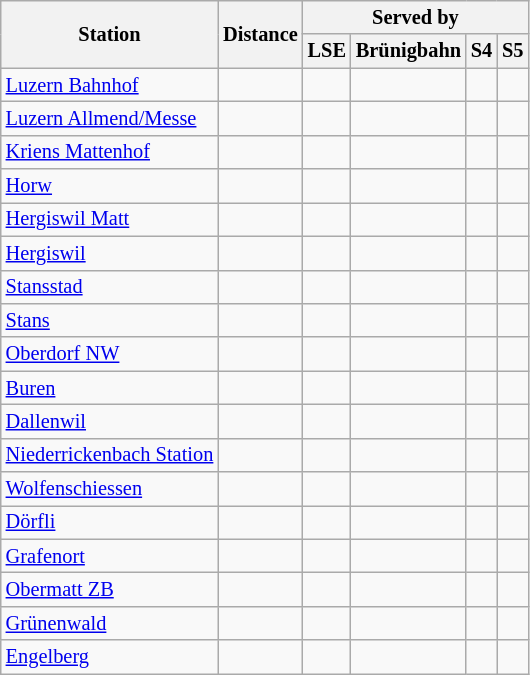<table class="wikitable" style="font-size: 85%;">
<tr>
<th rowspan="2">Station</th>
<th rowspan="2">Distance</th>
<th colspan="4">Served by</th>
</tr>
<tr>
<th>LSE</th>
<th>Brünigbahn</th>
<th>S4</th>
<th>S5</th>
</tr>
<tr>
<td><a href='#'>Luzern Bahnhof</a></td>
<td></td>
<td></td>
<td></td>
<td></td>
<td></td>
</tr>
<tr>
<td><a href='#'>Luzern Allmend/Messe</a></td>
<td></td>
<td></td>
<td></td>
<td></td>
<td></td>
</tr>
<tr>
<td><a href='#'>Kriens Mattenhof</a></td>
<td></td>
<td><br></td>
<td></td>
<td></td>
<td></td>
</tr>
<tr>
<td><a href='#'>Horw</a></td>
<td></td>
<td><br></td>
<td></td>
<td></td>
<td></td>
</tr>
<tr>
<td><a href='#'>Hergiswil Matt</a></td>
<td></td>
<td></td>
<td></td>
<td></td>
<td></td>
</tr>
<tr>
<td><a href='#'>Hergiswil</a></td>
<td></td>
<td><br></td>
<td><br></td>
<td></td>
<td><br></td>
</tr>
<tr>
<td><a href='#'>Stansstad</a></td>
<td></td>
<td><br></td>
<td></td>
<td></td>
<td></td>
</tr>
<tr>
<td><a href='#'>Stans</a></td>
<td></td>
<td></td>
<td></td>
<td></td>
<td></td>
</tr>
<tr>
<td><a href='#'>Oberdorf NW</a></td>
<td></td>
<td></td>
<td></td>
<td></td>
<td></td>
</tr>
<tr>
<td><a href='#'>Buren</a></td>
<td></td>
<td></td>
<td></td>
<td></td>
<td></td>
</tr>
<tr>
<td><a href='#'>Dallenwil</a></td>
<td></td>
<td></td>
<td></td>
<td></td>
<td></td>
</tr>
<tr>
<td><a href='#'>Niederrickenbach Station</a></td>
<td></td>
<td></td>
<td></td>
<td></td>
<td></td>
</tr>
<tr>
<td><a href='#'>Wolfenschiessen</a></td>
<td></td>
<td></td>
<td></td>
<td></td>
<td></td>
</tr>
<tr>
<td><a href='#'>Dörfli</a></td>
<td></td>
<td></td>
<td></td>
<td></td>
<td></td>
</tr>
<tr>
<td><a href='#'>Grafenort</a></td>
<td></td>
<td></td>
<td></td>
<td></td>
<td></td>
</tr>
<tr>
<td><a href='#'>Obermatt ZB</a></td>
<td></td>
<td></td>
<td></td>
<td></td>
<td></td>
</tr>
<tr>
<td><a href='#'>Grünenwald</a></td>
<td></td>
<td></td>
<td></td>
<td></td>
<td></td>
</tr>
<tr>
<td><a href='#'>Engelberg</a></td>
<td></td>
<td></td>
<td></td>
<td></td>
<td></td>
</tr>
</table>
